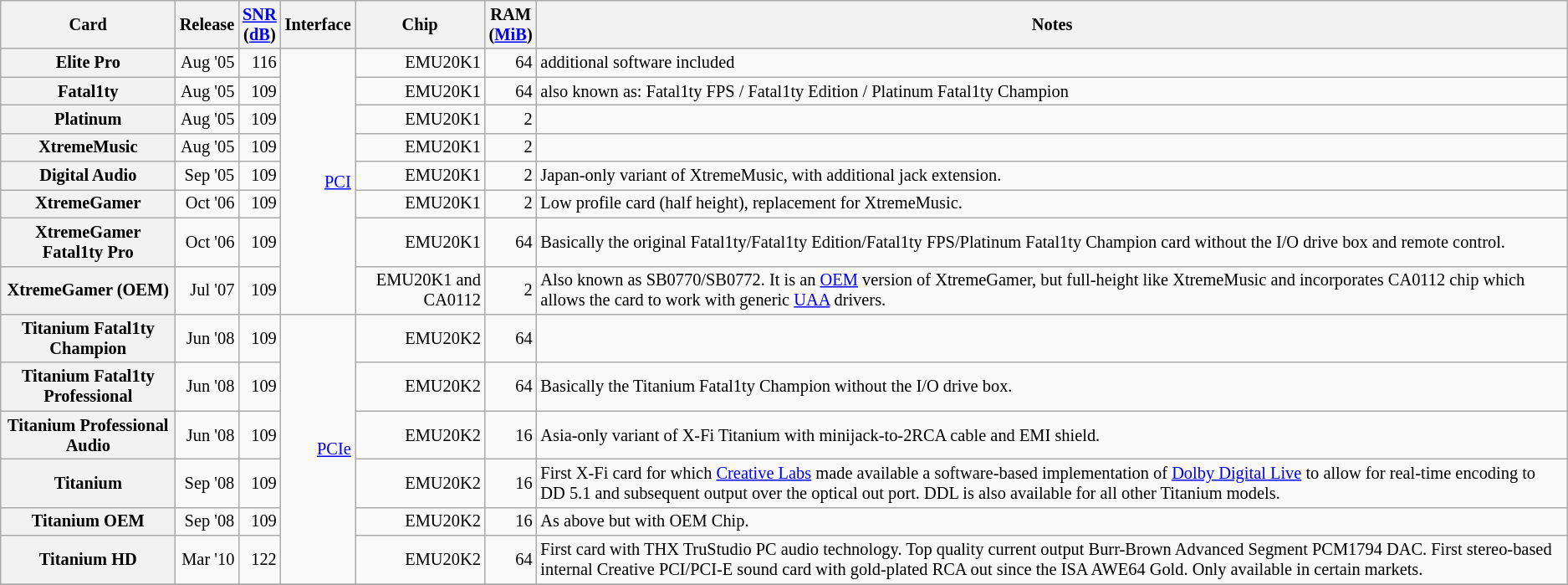<table class="wikitable" style="font-size: 85%; text-align: right">
<tr>
<th>Card</th>
<th>Release</th>
<th><a href='#'>SNR</a><br>(<a href='#'>dB</a>)</th>
<th>Interface</th>
<th>Chip</th>
<th>RAM<br>(<a href='#'>MiB</a>)</th>
<th>Notes</th>
</tr>
<tr>
<th>Elite Pro</th>
<td>Aug '05</td>
<td>116</td>
<td rowspan=8><a href='#'>PCI</a></td>
<td>EMU20K1</td>
<td>64</td>
<td style="text-align: left">additional software included</td>
</tr>
<tr>
<th>Fatal1ty</th>
<td>Aug '05</td>
<td>109</td>
<td>EMU20K1</td>
<td>64</td>
<td style="text-align: left">also known as: Fatal1ty FPS / Fatal1ty Edition / Platinum Fatal1ty Champion</td>
</tr>
<tr>
<th>Platinum</th>
<td>Aug '05</td>
<td>109</td>
<td>EMU20K1</td>
<td>2</td>
<td></td>
</tr>
<tr>
<th>XtremeMusic</th>
<td>Aug '05</td>
<td>109</td>
<td>EMU20K1</td>
<td>2</td>
<td></td>
</tr>
<tr>
<th>Digital Audio</th>
<td>Sep '05</td>
<td>109</td>
<td>EMU20K1</td>
<td>2</td>
<td style="text-align: left">Japan-only variant of XtremeMusic, with additional jack extension.</td>
</tr>
<tr>
<th>XtremeGamer</th>
<td>Oct '06</td>
<td>109</td>
<td>EMU20K1</td>
<td>2</td>
<td style="text-align: left">Low profile card (half height), replacement for XtremeMusic.</td>
</tr>
<tr>
<th>XtremeGamer Fatal1ty Pro</th>
<td>Oct '06</td>
<td>109</td>
<td>EMU20K1</td>
<td>64</td>
<td style="text-align: left">Basically the original Fatal1ty/Fatal1ty Edition/Fatal1ty FPS/Platinum Fatal1ty Champion card without the I/O drive box and remote control.</td>
</tr>
<tr>
<th>XtremeGamer (OEM)</th>
<td>Jul '07</td>
<td>109</td>
<td>EMU20K1 and CA0112</td>
<td>2</td>
<td style="text-align: left">Also known as SB0770/SB0772. It is an <a href='#'>OEM</a> version of XtremeGamer, but full-height like XtremeMusic and incorporates CA0112 chip which allows the card to work with generic <a href='#'>UAA</a> drivers.</td>
</tr>
<tr>
<th>Titanium Fatal1ty Champion</th>
<td>Jun '08</td>
<td>109</td>
<td rowspan=6><a href='#'>PCIe</a></td>
<td>EMU20K2</td>
<td>64</td>
<td></td>
</tr>
<tr>
<th>Titanium Fatal1ty Professional</th>
<td>Jun '08</td>
<td>109</td>
<td>EMU20K2</td>
<td>64</td>
<td style="text-align: left">Basically the Titanium Fatal1ty Champion without the I/O drive box.</td>
</tr>
<tr>
<th>Titanium Professional Audio</th>
<td>Jun '08</td>
<td>109</td>
<td>EMU20K2</td>
<td>16</td>
<td style="text-align: left">Asia-only variant of X-Fi Titanium with minijack-to-2RCA cable and EMI shield.</td>
</tr>
<tr>
<th>Titanium</th>
<td>Sep '08</td>
<td>109</td>
<td>EMU20K2</td>
<td>16</td>
<td style="text-align: left">First X-Fi card for which <a href='#'>Creative Labs</a> made available a software-based implementation of <a href='#'>Dolby Digital Live</a> to allow for real-time encoding to DD 5.1 and subsequent output over the optical out port. DDL is also available for all other Titanium models.</td>
</tr>
<tr>
<th>Titanium OEM</th>
<td>Sep '08</td>
<td>109</td>
<td>EMU20K2</td>
<td>16</td>
<td style="text-align: left">As above but with OEM Chip.</td>
</tr>
<tr>
<th>Titanium HD</th>
<td>Mar '10</td>
<td>122</td>
<td>EMU20K2</td>
<td>64</td>
<td style="text-align: left">First card with THX TruStudio PC audio technology. Top quality current output Burr-Brown Advanced Segment PCM1794 DAC. First stereo-based internal Creative PCI/PCI-E sound card with gold-plated RCA out since the ISA AWE64 Gold. Only available in certain markets.</td>
</tr>
<tr>
</tr>
</table>
